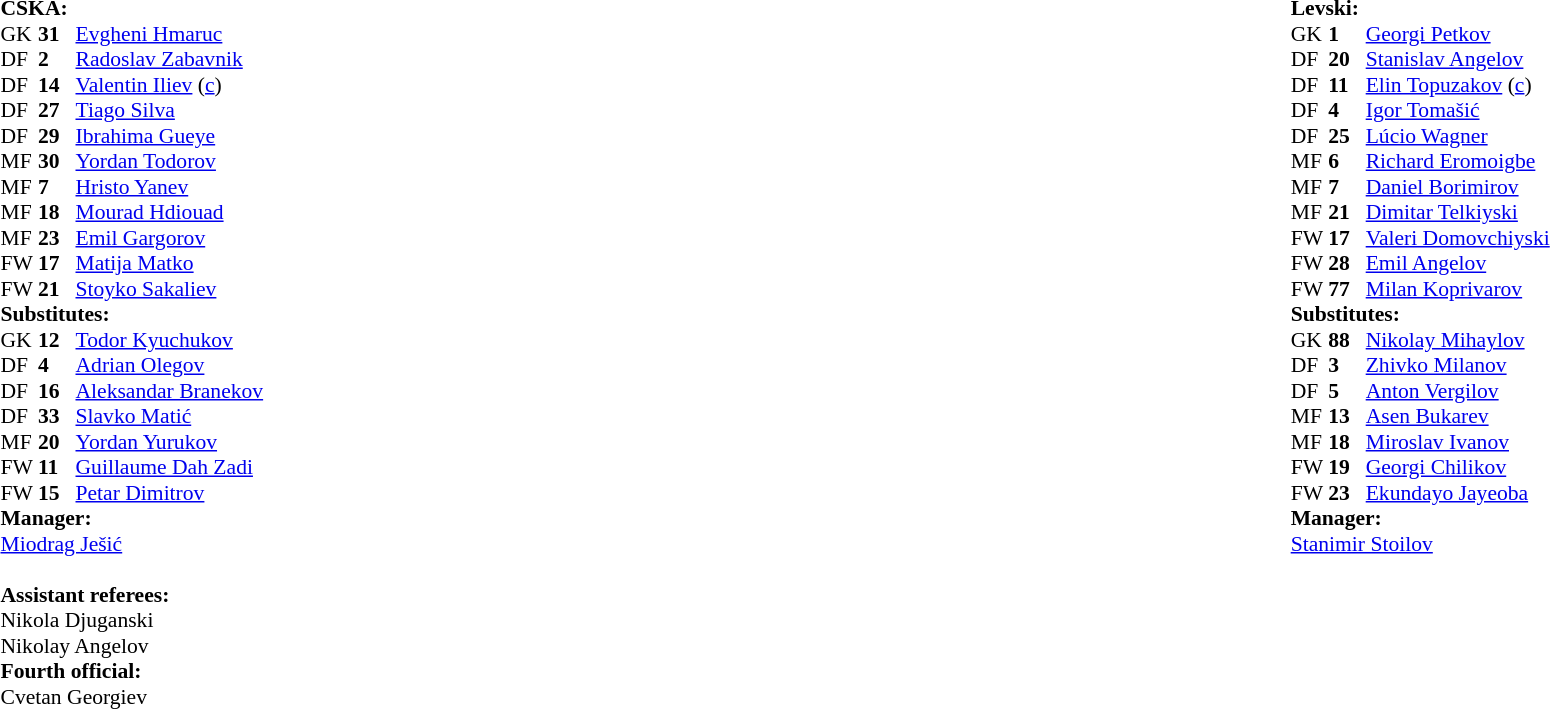<table width="100%">
<tr>
<td valign="top" width="50%"><br><table style="font-size: 90%" cellspacing="0" cellpadding="0">
<tr>
<td colspan="4"><strong>CSKA:</strong></td>
</tr>
<tr>
<th width=25></th>
<th width=25></th>
</tr>
<tr>
<td>GK</td>
<td><strong>31</strong></td>
<td> <a href='#'>Evgheni Hmaruc</a></td>
</tr>
<tr>
<td>DF</td>
<td><strong>2</strong></td>
<td> <a href='#'>Radoslav Zabavnik</a> </td>
</tr>
<tr>
<td>DF</td>
<td><strong>14</strong></td>
<td> <a href='#'>Valentin Iliev</a> (<a href='#'>c</a>)</td>
</tr>
<tr>
<td>DF</td>
<td><strong>27</strong></td>
<td> <a href='#'>Tiago Silva</a> </td>
</tr>
<tr>
<td>DF</td>
<td><strong>29</strong></td>
<td> <a href='#'>Ibrahima Gueye</a></td>
</tr>
<tr>
<td>MF</td>
<td><strong>30</strong></td>
<td> <a href='#'>Yordan Todorov</a>  </td>
</tr>
<tr>
<td>MF</td>
<td><strong>7</strong></td>
<td> <a href='#'>Hristo Yanev</a></td>
</tr>
<tr>
<td>MF</td>
<td><strong>18</strong></td>
<td> <a href='#'>Mourad Hdiouad</a> </td>
</tr>
<tr>
<td>MF</td>
<td><strong>23</strong></td>
<td> <a href='#'>Emil Gargorov</a></td>
</tr>
<tr>
<td>FW</td>
<td><strong>17</strong></td>
<td> <a href='#'>Matija Matko</a> </td>
</tr>
<tr>
<td>FW</td>
<td><strong>21</strong></td>
<td> <a href='#'>Stoyko Sakaliev</a> </td>
</tr>
<tr>
<td colspan=3><strong>Substitutes:</strong></td>
</tr>
<tr>
<td>GK</td>
<td><strong>12</strong></td>
<td> <a href='#'>Todor Kyuchukov</a></td>
</tr>
<tr>
<td>DF</td>
<td><strong>4</strong></td>
<td> <a href='#'>Adrian Olegov</a></td>
</tr>
<tr>
<td>DF</td>
<td><strong>16</strong></td>
<td> <a href='#'>Aleksandar Branekov</a></td>
</tr>
<tr>
<td>DF</td>
<td><strong>33</strong></td>
<td> <a href='#'>Slavko Matić</a> </td>
</tr>
<tr>
<td>MF</td>
<td><strong>20</strong></td>
<td> <a href='#'>Yordan Yurukov</a></td>
</tr>
<tr>
<td>FW</td>
<td><strong>11</strong></td>
<td> <a href='#'>Guillaume Dah Zadi</a> </td>
</tr>
<tr>
<td>FW</td>
<td><strong>15</strong></td>
<td> <a href='#'>Petar Dimitrov</a>  </td>
</tr>
<tr>
<td colspan=3><strong>Manager:</strong></td>
</tr>
<tr>
<td colspan=4> <a href='#'>Miodrag Ješić</a><br><br><strong>Assistant referees:</strong><br> Nikola Djuganski<br> Nikolay Angelov
<br><strong>Fourth official:</strong><br> Cvetan Georgiev</td>
</tr>
</table>
</td>
<td></td>
<td valign="top"></td>
<td valign="top" width="50%"><br><table style="font-size: 90%" cellspacing="0" cellpadding="0" align=center>
<tr>
<td colspan="4"><strong>Levski:</strong></td>
</tr>
<tr>
<th width=25></th>
<th width=25></th>
</tr>
<tr>
<td>GK</td>
<td><strong>1</strong></td>
<td> <a href='#'>Georgi Petkov</a></td>
</tr>
<tr>
<td>DF</td>
<td><strong>20</strong></td>
<td> <a href='#'>Stanislav Angelov</a></td>
</tr>
<tr>
<td>DF</td>
<td><strong>11</strong></td>
<td> <a href='#'>Elin Topuzakov</a> (<a href='#'>c</a>)</td>
</tr>
<tr>
<td>DF</td>
<td><strong>4</strong></td>
<td> <a href='#'>Igor Tomašić</a></td>
</tr>
<tr>
<td>DF</td>
<td><strong>25</strong></td>
<td> <a href='#'>Lúcio Wagner</a></td>
</tr>
<tr>
<td>MF</td>
<td><strong>6</strong></td>
<td> <a href='#'>Richard Eromoigbe</a></td>
</tr>
<tr>
<td>MF</td>
<td><strong>7</strong></td>
<td> <a href='#'>Daniel Borimirov</a> </td>
</tr>
<tr>
<td>MF</td>
<td><strong>21</strong></td>
<td> <a href='#'>Dimitar Telkiyski</a></td>
</tr>
<tr>
<td>FW</td>
<td><strong>17</strong></td>
<td> <a href='#'>Valeri Domovchiyski</a> </td>
</tr>
<tr>
<td>FW</td>
<td><strong>28</strong></td>
<td> <a href='#'>Emil Angelov</a> </td>
</tr>
<tr>
<td>FW</td>
<td><strong>77</strong></td>
<td> <a href='#'>Milan Koprivarov</a>  </td>
</tr>
<tr>
<td colspan=3><strong>Substitutes:</strong></td>
</tr>
<tr>
<td>GK</td>
<td><strong>88</strong></td>
<td> <a href='#'>Nikolay Mihaylov</a></td>
</tr>
<tr>
<td>DF</td>
<td><strong>3</strong></td>
<td> <a href='#'>Zhivko Milanov</a></td>
</tr>
<tr>
<td>DF</td>
<td><strong>5</strong></td>
<td> <a href='#'>Anton Vergilov</a></td>
</tr>
<tr>
<td>MF</td>
<td><strong>13</strong></td>
<td> <a href='#'>Asen Bukarev</a></td>
</tr>
<tr>
<td>MF</td>
<td><strong>18</strong></td>
<td> <a href='#'>Miroslav Ivanov</a>  </td>
</tr>
<tr>
<td>FW</td>
<td><strong>19</strong></td>
<td> <a href='#'>Georgi Chilikov</a> </td>
</tr>
<tr>
<td>FW</td>
<td><strong>23</strong></td>
<td> <a href='#'>Ekundayo Jayeoba</a> </td>
</tr>
<tr>
<td colspan=3><strong>Manager:</strong></td>
</tr>
<tr>
<td colspan=4> <a href='#'>Stanimir Stoilov</a></td>
</tr>
<tr>
</tr>
</table>
</td>
</tr>
</table>
